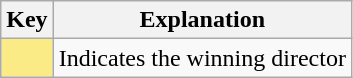<table class="wikitable">
<tr>
<th scope="col" width=%>Key</th>
<th scope="col" width=%>Explanation</th>
</tr>
<tr>
<td style="background:#FAEB86"></td>
<td>Indicates the winning director</td>
</tr>
</table>
